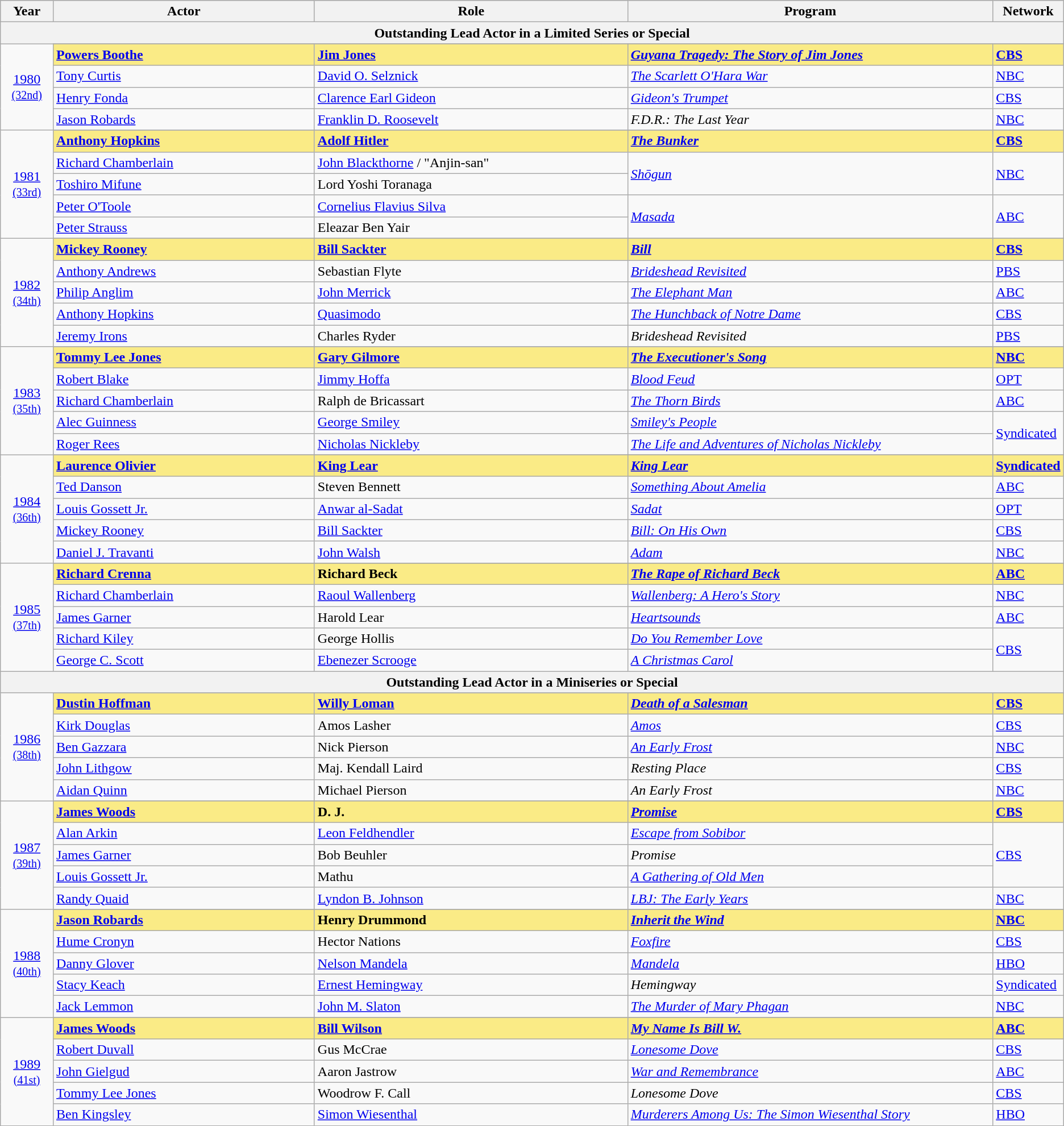<table class="wikitable" style="width:100; text-align: left;">
<tr style="background:#bebebe;">
<th style="width:5%;">Year</th>
<th style="width:25%;">Actor</th>
<th style="width:30%;">Role</th>
<th style="width:35%;">Program</th>
<th style="width:5%;">Network</th>
</tr>
<tr>
<th colspan=5>Outstanding Lead Actor in a Limited Series or Special</th>
</tr>
<tr>
<td rowspan=5 style="text-align:center"><a href='#'>1980</a><br><small><a href='#'>(32nd)</a></small></td>
</tr>
<tr style="background:#FAEB86">
<td><strong><a href='#'>Powers Boothe</a></strong></td>
<td><strong><a href='#'>Jim Jones</a></strong></td>
<td><strong><em><a href='#'>Guyana Tragedy: The Story of Jim Jones</a></em></strong></td>
<td><strong><a href='#'>CBS</a></strong></td>
</tr>
<tr>
<td><a href='#'>Tony Curtis</a></td>
<td><a href='#'>David O. Selznick</a></td>
<td><em><a href='#'>The Scarlett O'Hara War</a></em></td>
<td><a href='#'>NBC</a></td>
</tr>
<tr>
<td><a href='#'>Henry Fonda</a></td>
<td><a href='#'>Clarence Earl Gideon</a></td>
<td><em><a href='#'>Gideon's Trumpet</a></em></td>
<td><a href='#'>CBS</a></td>
</tr>
<tr>
<td><a href='#'>Jason Robards</a></td>
<td><a href='#'>Franklin D. Roosevelt</a></td>
<td><em>F.D.R.: The Last Year</em></td>
<td><a href='#'>NBC</a></td>
</tr>
<tr>
<td rowspan=6 style="text-align:center"><a href='#'>1981</a><br><small><a href='#'>(33rd)</a></small></td>
</tr>
<tr style="background:#FAEB86">
<td><strong><a href='#'>Anthony Hopkins</a></strong></td>
<td><strong><a href='#'>Adolf Hitler</a></strong></td>
<td><strong><em><a href='#'>The Bunker</a></em></strong></td>
<td><strong><a href='#'>CBS</a></strong></td>
</tr>
<tr>
<td><a href='#'>Richard Chamberlain</a></td>
<td><a href='#'>John Blackthorne</a> / "Anjin-san"</td>
<td rowspan=2><em><a href='#'>Shōgun</a></em></td>
<td rowspan=2><a href='#'>NBC</a></td>
</tr>
<tr>
<td><a href='#'>Toshiro Mifune</a></td>
<td>Lord Yoshi Toranaga</td>
</tr>
<tr>
<td><a href='#'>Peter O'Toole</a></td>
<td><a href='#'>Cornelius Flavius Silva</a></td>
<td rowspan=2><em><a href='#'>Masada</a></em></td>
<td rowspan=2><a href='#'>ABC</a></td>
</tr>
<tr>
<td><a href='#'>Peter Strauss</a></td>
<td>Eleazar Ben Yair</td>
</tr>
<tr>
<td rowspan=6 style="text-align:center"><a href='#'>1982</a><br><small><a href='#'>(34th)</a></small><br></td>
</tr>
<tr style="background:#FAEB86">
<td><strong><a href='#'>Mickey Rooney</a></strong></td>
<td><strong><a href='#'>Bill Sackter</a></strong></td>
<td><strong><em><a href='#'>Bill</a></em></strong></td>
<td><strong><a href='#'>CBS</a></strong></td>
</tr>
<tr>
<td><a href='#'>Anthony Andrews</a></td>
<td>Sebastian Flyte</td>
<td><em><a href='#'>Brideshead Revisited</a></em></td>
<td><a href='#'>PBS</a></td>
</tr>
<tr>
<td><a href='#'>Philip Anglim</a></td>
<td><a href='#'>John Merrick</a></td>
<td><em><a href='#'>The Elephant Man</a></em></td>
<td><a href='#'>ABC</a></td>
</tr>
<tr>
<td><a href='#'>Anthony Hopkins</a></td>
<td><a href='#'>Quasimodo</a></td>
<td><em><a href='#'>The Hunchback of Notre Dame</a></em></td>
<td><a href='#'>CBS</a></td>
</tr>
<tr>
<td><a href='#'>Jeremy Irons</a></td>
<td>Charles Ryder</td>
<td><em>Brideshead Revisited</em></td>
<td><a href='#'>PBS</a></td>
</tr>
<tr>
<td rowspan=6 style="text-align:center"><a href='#'>1983</a><br><small><a href='#'>(35th)</a></small><br></td>
</tr>
<tr style="background:#FAEB86">
<td><strong><a href='#'>Tommy Lee Jones</a></strong></td>
<td><strong><a href='#'>Gary Gilmore</a></strong></td>
<td><strong><em><a href='#'>The Executioner's Song</a></em></strong></td>
<td><strong><a href='#'>NBC</a></strong></td>
</tr>
<tr>
<td><a href='#'>Robert Blake</a></td>
<td><a href='#'>Jimmy Hoffa</a></td>
<td><em><a href='#'>Blood Feud</a></em></td>
<td><a href='#'>OPT</a></td>
</tr>
<tr>
<td><a href='#'>Richard Chamberlain</a></td>
<td>Ralph de Bricassart</td>
<td><em><a href='#'>The Thorn Birds</a></em></td>
<td><a href='#'>ABC</a></td>
</tr>
<tr>
<td><a href='#'>Alec Guinness</a></td>
<td><a href='#'>George Smiley</a></td>
<td><em><a href='#'>Smiley's People</a></em></td>
<td rowspan=2><a href='#'>Syndicated</a></td>
</tr>
<tr>
<td><a href='#'>Roger Rees</a></td>
<td><a href='#'>Nicholas Nickleby</a></td>
<td><em><a href='#'>The Life and Adventures of Nicholas Nickleby</a></em></td>
</tr>
<tr>
<td rowspan=6 style="text-align:center"><a href='#'>1984</a><br><small><a href='#'>(36th)</a></small></td>
</tr>
<tr style="background:#FAEB86">
<td><strong><a href='#'>Laurence Olivier</a></strong></td>
<td><strong><a href='#'>King Lear</a></strong></td>
<td><strong><em><a href='#'>King Lear</a></em></strong></td>
<td><strong><a href='#'>Syndicated</a></strong></td>
</tr>
<tr>
<td><a href='#'>Ted Danson</a></td>
<td>Steven Bennett</td>
<td><em><a href='#'>Something About Amelia</a></em></td>
<td><a href='#'>ABC</a></td>
</tr>
<tr>
<td><a href='#'>Louis Gossett Jr.</a></td>
<td><a href='#'>Anwar al-Sadat</a></td>
<td><em><a href='#'>Sadat</a></em></td>
<td><a href='#'>OPT</a></td>
</tr>
<tr>
<td><a href='#'>Mickey Rooney</a></td>
<td><a href='#'>Bill Sackter</a></td>
<td><em><a href='#'>Bill: On His Own</a></em></td>
<td><a href='#'>CBS</a></td>
</tr>
<tr>
<td><a href='#'>Daniel J. Travanti</a></td>
<td><a href='#'>John Walsh</a></td>
<td><em><a href='#'>Adam</a></em></td>
<td><a href='#'>NBC</a></td>
</tr>
<tr>
<td rowspan=6 style="text-align:center"><a href='#'>1985</a><br><small><a href='#'>(37th)</a></small></td>
</tr>
<tr style="background:#FAEB86">
<td><strong><a href='#'>Richard Crenna</a></strong></td>
<td><strong>Richard Beck</strong></td>
<td><strong><em><a href='#'>The Rape of Richard Beck</a></em></strong></td>
<td><strong><a href='#'>ABC</a></strong></td>
</tr>
<tr>
<td><a href='#'>Richard Chamberlain</a></td>
<td><a href='#'>Raoul Wallenberg</a></td>
<td><em><a href='#'>Wallenberg: A Hero's Story</a></em></td>
<td><a href='#'>NBC</a></td>
</tr>
<tr>
<td><a href='#'>James Garner</a></td>
<td>Harold Lear</td>
<td><em><a href='#'>Heartsounds</a></em></td>
<td><a href='#'>ABC</a></td>
</tr>
<tr>
<td><a href='#'>Richard Kiley</a></td>
<td>George Hollis</td>
<td><em><a href='#'>Do You Remember Love</a></em></td>
<td rowspan=2><a href='#'>CBS</a></td>
</tr>
<tr>
<td><a href='#'>George C. Scott</a></td>
<td><a href='#'>Ebenezer Scrooge</a></td>
<td><em><a href='#'>A Christmas Carol</a></em></td>
</tr>
<tr>
<th colspan=5>Outstanding Lead Actor in a Miniseries or Special</th>
</tr>
<tr>
<td rowspan=6 style="text-align:center"><a href='#'>1986</a><br><small><a href='#'>(38th)</a></small></td>
</tr>
<tr style="background:#FAEB86">
<td><strong><a href='#'>Dustin Hoffman</a></strong></td>
<td><strong><a href='#'>Willy Loman</a></strong></td>
<td><strong><em><a href='#'>Death of a Salesman</a></em></strong></td>
<td><strong><a href='#'>CBS</a></strong></td>
</tr>
<tr>
<td><a href='#'>Kirk Douglas</a></td>
<td>Amos Lasher</td>
<td><em><a href='#'>Amos</a></em></td>
<td><a href='#'>CBS</a></td>
</tr>
<tr>
<td><a href='#'>Ben Gazzara</a></td>
<td>Nick Pierson</td>
<td><em><a href='#'>An Early Frost</a></em></td>
<td><a href='#'>NBC</a></td>
</tr>
<tr>
<td><a href='#'>John Lithgow</a></td>
<td>Maj. Kendall Laird</td>
<td><em>Resting Place</em></td>
<td><a href='#'>CBS</a></td>
</tr>
<tr>
<td><a href='#'>Aidan Quinn</a></td>
<td>Michael Pierson</td>
<td><em>An Early Frost</em></td>
<td><a href='#'>NBC</a></td>
</tr>
<tr>
<td rowspan=6 style="text-align:center"><a href='#'>1987</a><br><small><a href='#'>(39th)</a></small></td>
</tr>
<tr style="background:#FAEB86">
<td><strong><a href='#'>James Woods</a></strong></td>
<td><strong>D. J.</strong></td>
<td><strong><em><a href='#'>Promise</a></em></strong></td>
<td><strong><a href='#'>CBS</a></strong></td>
</tr>
<tr>
<td><a href='#'>Alan Arkin</a></td>
<td><a href='#'>Leon Feldhendler</a></td>
<td><em><a href='#'>Escape from Sobibor</a></em></td>
<td rowspan=3><a href='#'>CBS</a></td>
</tr>
<tr>
<td><a href='#'>James Garner</a></td>
<td>Bob Beuhler</td>
<td><em>Promise</em></td>
</tr>
<tr>
<td><a href='#'>Louis Gossett Jr.</a></td>
<td>Mathu</td>
<td><em><a href='#'>A Gathering of Old Men</a></em></td>
</tr>
<tr>
<td><a href='#'>Randy Quaid</a></td>
<td><a href='#'>Lyndon B. Johnson</a></td>
<td><em><a href='#'>LBJ: The Early Years</a></em></td>
<td><a href='#'>NBC</a></td>
</tr>
<tr>
<td rowspan=6 style="text-align:center"><a href='#'>1988</a><br><small><a href='#'>(40th)</a></small></td>
</tr>
<tr style="background:#FAEB86">
<td><strong><a href='#'>Jason Robards</a></strong></td>
<td><strong>Henry Drummond</strong></td>
<td><strong><em><a href='#'>Inherit the Wind</a></em></strong></td>
<td><strong><a href='#'>NBC</a></strong></td>
</tr>
<tr>
<td><a href='#'>Hume Cronyn</a></td>
<td>Hector Nations</td>
<td><em><a href='#'>Foxfire</a></em></td>
<td><a href='#'>CBS</a></td>
</tr>
<tr>
<td><a href='#'>Danny Glover</a></td>
<td><a href='#'>Nelson Mandela</a></td>
<td><em><a href='#'>Mandela</a></em></td>
<td><a href='#'>HBO</a></td>
</tr>
<tr>
<td><a href='#'>Stacy Keach</a></td>
<td><a href='#'>Ernest Hemingway</a></td>
<td><em>Hemingway</em></td>
<td><a href='#'>Syndicated</a></td>
</tr>
<tr>
<td><a href='#'>Jack Lemmon</a></td>
<td><a href='#'>John M. Slaton</a></td>
<td><em><a href='#'>The Murder of Mary Phagan</a></em></td>
<td><a href='#'>NBC</a></td>
</tr>
<tr>
<td rowspan=6 style="text-align:center"><a href='#'>1989</a><br><small><a href='#'>(41st)</a></small></td>
</tr>
<tr style="background:#FAEB86">
<td><strong><a href='#'>James Woods</a></strong></td>
<td><strong><a href='#'>Bill Wilson</a></strong></td>
<td><strong><em><a href='#'>My Name Is Bill W.</a></em></strong></td>
<td><strong><a href='#'>ABC</a></strong></td>
</tr>
<tr>
<td><a href='#'>Robert Duvall</a></td>
<td>Gus McCrae</td>
<td><em><a href='#'>Lonesome Dove</a></em></td>
<td><a href='#'>CBS</a></td>
</tr>
<tr>
<td><a href='#'>John Gielgud</a></td>
<td>Aaron Jastrow</td>
<td><em><a href='#'>War and Remembrance</a></em></td>
<td><a href='#'>ABC</a></td>
</tr>
<tr>
<td><a href='#'>Tommy Lee Jones</a></td>
<td>Woodrow F. Call</td>
<td><em>Lonesome Dove</em></td>
<td><a href='#'>CBS</a></td>
</tr>
<tr>
<td><a href='#'>Ben Kingsley</a></td>
<td><a href='#'>Simon Wiesenthal</a></td>
<td><em><a href='#'>Murderers Among Us: The Simon Wiesenthal Story</a></em></td>
<td><a href='#'>HBO</a></td>
</tr>
</table>
